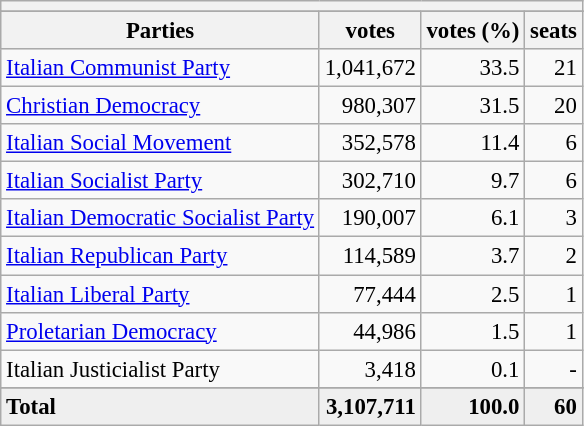<table class="wikitable" style="font-size:95%">
<tr>
<th colspan=4></th>
</tr>
<tr>
</tr>
<tr bgcolor="EFEFEF">
<th>Parties</th>
<th>votes</th>
<th>votes (%)</th>
<th>seats</th>
</tr>
<tr>
<td><a href='#'>Italian Communist Party</a></td>
<td align=right>1,041,672</td>
<td align=right>33.5</td>
<td align=right>21</td>
</tr>
<tr>
<td><a href='#'>Christian Democracy</a></td>
<td align=right>980,307</td>
<td align=right>31.5</td>
<td align=right>20</td>
</tr>
<tr>
<td><a href='#'>Italian Social Movement</a></td>
<td align=right>352,578</td>
<td align=right>11.4</td>
<td align=right>6</td>
</tr>
<tr>
<td><a href='#'>Italian Socialist Party</a></td>
<td align=right>302,710</td>
<td align=right>9.7</td>
<td align=right>6</td>
</tr>
<tr>
<td><a href='#'>Italian Democratic Socialist Party</a></td>
<td align=right>190,007</td>
<td align=right>6.1</td>
<td align=right>3</td>
</tr>
<tr>
<td><a href='#'>Italian Republican Party</a></td>
<td align=right>114,589</td>
<td align=right>3.7</td>
<td align=right>2</td>
</tr>
<tr>
<td><a href='#'>Italian Liberal Party</a></td>
<td align=right>77,444</td>
<td align=right>2.5</td>
<td align=right>1</td>
</tr>
<tr>
<td><a href='#'>Proletarian Democracy</a></td>
<td align=right>44,986</td>
<td align=right>1.5</td>
<td align=right>1</td>
</tr>
<tr>
<td>Italian Justicialist Party</td>
<td align=right>3,418</td>
<td align=right>0.1</td>
<td align=right>-</td>
</tr>
<tr>
</tr>
<tr bgcolor="EFEFEF">
<td><strong>Total</strong></td>
<td align=right><strong>3,107,711</strong></td>
<td align=right><strong>100.0</strong></td>
<td align=right><strong>60</strong></td>
</tr>
</table>
